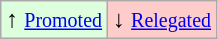<table class="wikitable" align="center">
<tr>
<td bgcolor="#ddffdd">↑ <small><a href='#'>Promoted</a></small></td>
<td bgcolor="#ffcccc">↓ <small><a href='#'>Relegated</a></small></td>
</tr>
</table>
